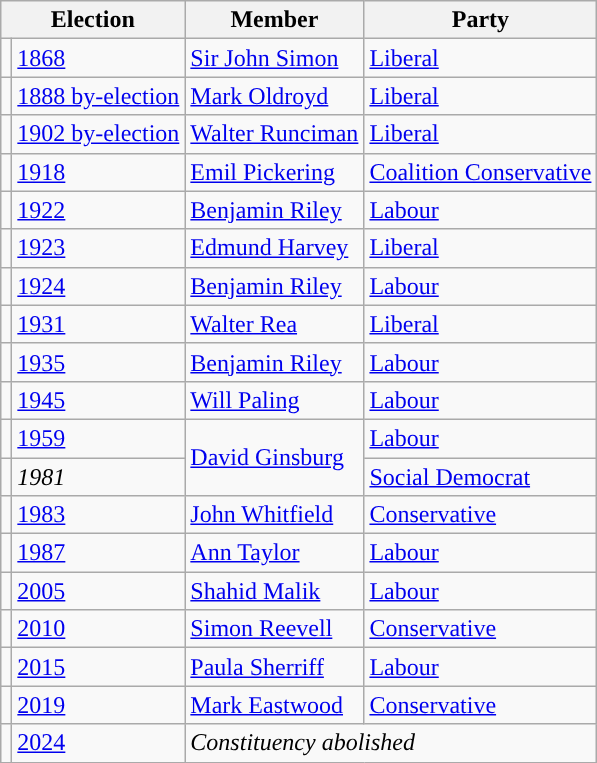<table class="wikitable">
<tr>
<th colspan="2">Election</th>
<th>Member</th>
<th>Party</th>
</tr>
<tr>
<td style="color:inherit;background-color: "></td>
<td><a href='#'>1868</a></td>
<td><a href='#'>Sir John Simon</a></td>
<td><a href='#'>Liberal</a></td>
</tr>
<tr>
<td style="color:inherit;background-color: "></td>
<td><a href='#'>1888 by-election</a></td>
<td><a href='#'>Mark Oldroyd</a></td>
<td><a href='#'>Liberal</a></td>
</tr>
<tr>
<td style="color:inherit;background-color: "></td>
<td><a href='#'>1902 by-election</a></td>
<td><a href='#'>Walter Runciman</a></td>
<td><a href='#'>Liberal</a></td>
</tr>
<tr>
<td style="color:inherit;background-color: "></td>
<td><a href='#'>1918</a></td>
<td><a href='#'>Emil Pickering</a></td>
<td><a href='#'>Coalition Conservative</a></td>
</tr>
<tr>
<td style="color:inherit;background-color: "></td>
<td><a href='#'>1922</a></td>
<td><a href='#'>Benjamin Riley</a></td>
<td><a href='#'>Labour</a></td>
</tr>
<tr>
<td style="color:inherit;background-color: "></td>
<td><a href='#'>1923</a></td>
<td><a href='#'>Edmund Harvey</a></td>
<td><a href='#'>Liberal</a></td>
</tr>
<tr>
<td style="color:inherit;background-color: "></td>
<td><a href='#'>1924</a></td>
<td><a href='#'>Benjamin Riley</a></td>
<td><a href='#'>Labour</a></td>
</tr>
<tr>
<td style="color:inherit;background-color: "></td>
<td><a href='#'>1931</a></td>
<td><a href='#'>Walter Rea</a></td>
<td><a href='#'>Liberal</a></td>
</tr>
<tr>
<td style="color:inherit;background-color: "></td>
<td><a href='#'>1935</a></td>
<td><a href='#'>Benjamin Riley</a></td>
<td><a href='#'>Labour</a></td>
</tr>
<tr>
<td style="color:inherit;background-color: "></td>
<td><a href='#'>1945</a></td>
<td><a href='#'>Will Paling</a></td>
<td><a href='#'>Labour</a></td>
</tr>
<tr>
<td style="color:inherit;background-color: "></td>
<td><a href='#'>1959</a></td>
<td rowspan="2"><a href='#'>David Ginsburg</a></td>
<td><a href='#'>Labour</a></td>
</tr>
<tr>
<td style="color:inherit;background-color: "></td>
<td><em>1981</em></td>
<td><a href='#'>Social Democrat</a></td>
</tr>
<tr>
<td style="color:inherit;background-color: "></td>
<td><a href='#'>1983</a></td>
<td><a href='#'>John Whitfield</a></td>
<td><a href='#'>Conservative</a></td>
</tr>
<tr>
<td style="color:inherit;background-color: "></td>
<td><a href='#'>1987</a></td>
<td><a href='#'>Ann Taylor</a></td>
<td><a href='#'>Labour</a></td>
</tr>
<tr>
<td style="color:inherit;background-color: "></td>
<td><a href='#'>2005</a></td>
<td><a href='#'>Shahid Malik</a></td>
<td><a href='#'>Labour</a></td>
</tr>
<tr>
<td style="color:inherit;background-color: "></td>
<td><a href='#'>2010</a></td>
<td><a href='#'>Simon Reevell</a></td>
<td><a href='#'>Conservative</a></td>
</tr>
<tr>
<td style="color:inherit;background-color: "></td>
<td><a href='#'>2015</a></td>
<td><a href='#'>Paula Sherriff</a></td>
<td><a href='#'>Labour</a></td>
</tr>
<tr>
<td style="color:inherit;background-color: "></td>
<td><a href='#'>2019</a></td>
<td><a href='#'>Mark Eastwood</a></td>
<td><a href='#'>Conservative</a></td>
</tr>
<tr>
<td></td>
<td><a href='#'>2024</a></td>
<td colspan="2"><em>Constituency abolished</em></td>
</tr>
</table>
